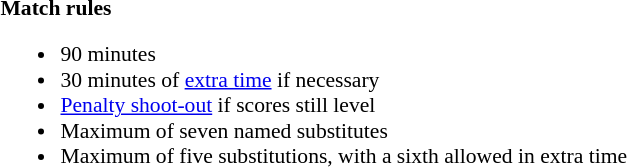<table style="width:100%;font-size:90%">
<tr>
<td style="width:60%;vertical-align:top"><br><strong>Match rules</strong><ul><li>90 minutes</li><li>30 minutes of <a href='#'>extra time</a> if necessary</li><li><a href='#'>Penalty shoot-out</a> if scores still level</li><li>Maximum of seven named substitutes</li><li>Maximum of five substitutions, with a sixth allowed in extra time</li></ul></td>
</tr>
</table>
